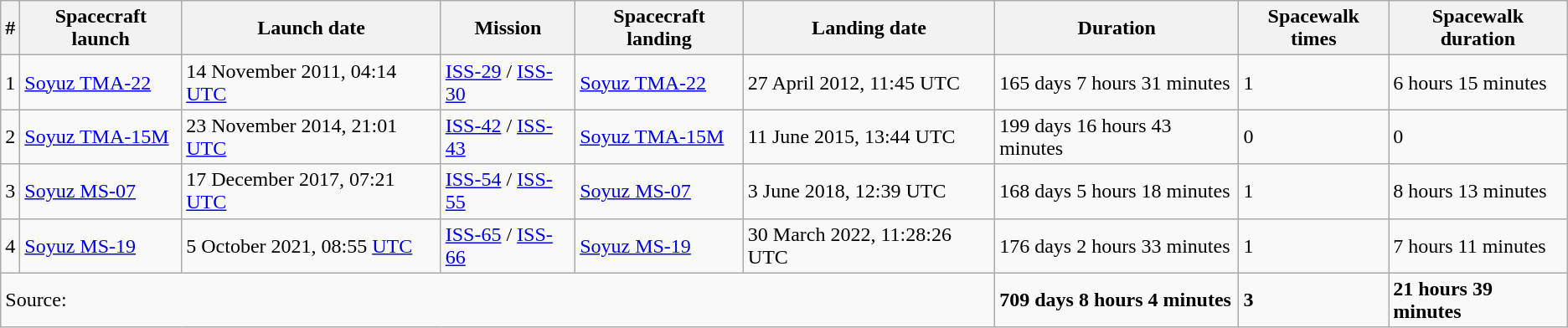<table class="wikitable">
<tr>
<th>#</th>
<th>Spacecraft launch</th>
<th>Launch date</th>
<th>Mission</th>
<th>Spacecraft landing</th>
<th>Landing date</th>
<th>Duration</th>
<th>Spacewalk times</th>
<th>Spacewalk duration</th>
</tr>
<tr>
<td>1</td>
<td><a href='#'>Soyuz TMA-22</a></td>
<td>14 November 2011, 04:14 <a href='#'>UTC</a></td>
<td><a href='#'>ISS-29</a> / <a href='#'>ISS-30</a></td>
<td><a href='#'>Soyuz TMA-22</a></td>
<td>27 April 2012, 11:45 UTC</td>
<td>165 days 7 hours 31 minutes</td>
<td>1</td>
<td>6 hours 15 minutes</td>
</tr>
<tr>
<td>2</td>
<td><a href='#'>Soyuz TMA-15M</a></td>
<td>23 November 2014, 21:01 <a href='#'>UTC</a></td>
<td><a href='#'>ISS-42</a> / <a href='#'>ISS-43</a></td>
<td><a href='#'>Soyuz TMA-15M</a></td>
<td>11 June 2015, 13:44 UTC</td>
<td>199 days 16 hours 43 minutes</td>
<td>0</td>
<td>0</td>
</tr>
<tr>
<td>3</td>
<td><a href='#'>Soyuz MS-07</a></td>
<td>17 December 2017, 07:21 <a href='#'>UTC</a></td>
<td><a href='#'>ISS-54</a> / <a href='#'>ISS-55</a></td>
<td><a href='#'>Soyuz MS-07</a></td>
<td>3 June 2018, 12:39 UTC</td>
<td>168 days 5 hours 18 minutes</td>
<td>1</td>
<td>8 hours 13 minutes</td>
</tr>
<tr>
<td>4</td>
<td><a href='#'>Soyuz MS-19</a></td>
<td>5 October 2021, 08:55 <a href='#'>UTC</a></td>
<td><a href='#'>ISS-65</a> / <a href='#'>ISS-66</a></td>
<td><a href='#'>Soyuz MS-19</a></td>
<td>30 March 2022, 11:28:26 UTC</td>
<td>176 days 2 hours 33 minutes</td>
<td>1</td>
<td>7 hours 11 minutes</td>
</tr>
<tr>
<td colspan=6>Source:</td>
<td><strong>709 days 8 hours 4 minutes </strong></td>
<td><strong>3</strong></td>
<td><strong>21 hours 39 minutes </strong></td>
</tr>
</table>
